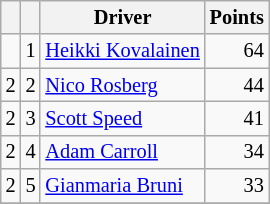<table class="wikitable" style="font-size: 85%;">
<tr>
<th></th>
<th></th>
<th>Driver</th>
<th>Points</th>
</tr>
<tr>
<td align="left"></td>
<td align="center">1</td>
<td> <a href='#'>Heikki Kovalainen</a></td>
<td align="right">64</td>
</tr>
<tr>
<td align="left"> 2</td>
<td align="center">2</td>
<td> <a href='#'>Nico Rosberg</a></td>
<td align="right">44</td>
</tr>
<tr>
<td align="left"> 2</td>
<td align="center">3</td>
<td> <a href='#'>Scott Speed</a></td>
<td align="right">41</td>
</tr>
<tr>
<td align="left"> 2</td>
<td align="center">4</td>
<td> <a href='#'>Adam Carroll</a></td>
<td align="right">34</td>
</tr>
<tr>
<td align="left"> 2</td>
<td align="center">5</td>
<td> <a href='#'>Gianmaria Bruni</a></td>
<td align="right">33</td>
</tr>
<tr>
</tr>
</table>
